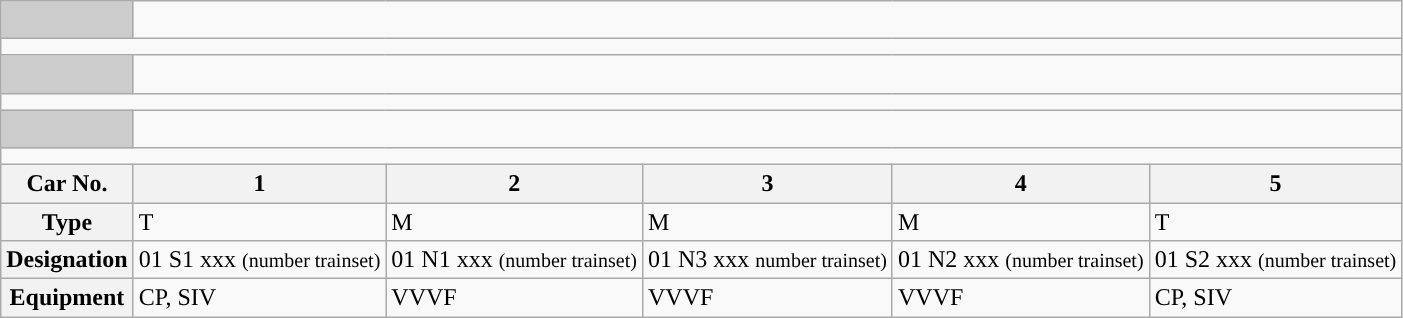<table class="wikitable">
<tr>
<td style="background-color:#ccc;"> </td>
<td colspan="7"></td>
</tr>
<tr style="line-height:10px; background-color:#">
<td colspan="7" style="padding:0; border:0;"> </td>
</tr>
<tr>
<td style="background-color:#ccc;"> </td>
<td colspan="7"></td>
</tr>
<tr style="line-height:10px; background-color:#">
<td colspan="7" style="padding:0; border:0;"> </td>
</tr>
<tr>
<td style="background-color:#ccc;"> </td>
<td colspan="7"></td>
</tr>
<tr style="line-height:10px; background-color:#">
<td colspan="7" style="padding:0; border:0;"> </td>
</tr>
<tr>
<th>Car No.</th>
<th>1</th>
<th>2</th>
<th>3</th>
<th>4</th>
<th>5</th>
</tr>
<tr>
<th>Type</th>
<td>T</td>
<td>M</td>
<td>M</td>
<td>M</td>
<td>T</td>
</tr>
<tr>
<th>Designation</th>
<td>01 S1 xxx <small>(number trainset)</small></td>
<td>01 N1 xxx <small>(number trainset)</small></td>
<td>01 N3 xxx <small>number trainset)</small></td>
<td>01 N2 xxx <small>(number trainset)</small></td>
<td>01 S2 xxx <small>(number trainset)</small></td>
</tr>
<tr>
<th>Equipment</th>
<td>CP, SIV</td>
<td>VVVF</td>
<td>VVVF</td>
<td>VVVF</td>
<td>CP, SIV</td>
</tr>
</table>
